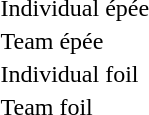<table>
<tr>
<td>Individual épée <br></td>
<td></td>
<td></td>
<td><br></td>
</tr>
<tr>
<td>Team épée <br></td>
<td></td>
<td></td>
<td></td>
</tr>
<tr>
<td>Individual foil <br></td>
<td></td>
<td></td>
<td> <br></td>
</tr>
<tr>
<td>Team foil <br></td>
<td></td>
<td></td>
<td></td>
</tr>
</table>
